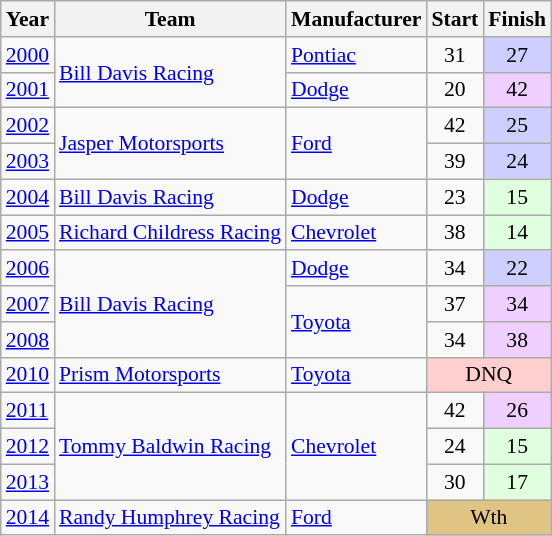<table class="wikitable" style="font-size: 90%;">
<tr>
<th>Year</th>
<th>Team</th>
<th>Manufacturer</th>
<th>Start</th>
<th>Finish</th>
</tr>
<tr>
<td><a href='#'>2000</a></td>
<td rowspan=2><a href='#'>Bill Davis Racing</a></td>
<td><a href='#'>Pontiac</a></td>
<td align=center>31</td>
<td align=center style="background:#CFCFFF;">27</td>
</tr>
<tr>
<td><a href='#'>2001</a></td>
<td><a href='#'>Dodge</a></td>
<td align=center>20</td>
<td align=center style="background:#EFCFFF;">42</td>
</tr>
<tr>
<td><a href='#'>2002</a></td>
<td rowspan=2><a href='#'>Jasper Motorsports</a></td>
<td rowspan=2><a href='#'>Ford</a></td>
<td align=center>42</td>
<td align=center style="background:#CFCFFF;">25</td>
</tr>
<tr>
<td><a href='#'>2003</a></td>
<td align=center>39</td>
<td align=center style="background:#CFCFFF;">24</td>
</tr>
<tr>
<td><a href='#'>2004</a></td>
<td><a href='#'>Bill Davis Racing</a></td>
<td><a href='#'>Dodge</a></td>
<td align=center>23</td>
<td align=center style="background:#DFFFDF;">15</td>
</tr>
<tr>
<td><a href='#'>2005</a></td>
<td><a href='#'>Richard Childress Racing</a></td>
<td><a href='#'>Chevrolet</a></td>
<td align=center>38</td>
<td align=center style="background:#DFFFDF;">14</td>
</tr>
<tr>
<td><a href='#'>2006</a></td>
<td rowspan=3><a href='#'>Bill Davis Racing</a></td>
<td><a href='#'>Dodge</a></td>
<td align=center>34</td>
<td align=center style="background:#CFCFFF;">22</td>
</tr>
<tr>
<td><a href='#'>2007</a></td>
<td rowspan=2><a href='#'>Toyota</a></td>
<td align=center>37</td>
<td align=center style="background:#EFCFFF;">34</td>
</tr>
<tr>
<td><a href='#'>2008</a></td>
<td align=center>34</td>
<td align=center style="background:#EFCFFF;">38</td>
</tr>
<tr>
<td><a href='#'>2010</a></td>
<td><a href='#'>Prism Motorsports</a></td>
<td><a href='#'>Toyota</a></td>
<td align=center colspan=2 style="background:#FFCFCF;">DNQ</td>
</tr>
<tr>
<td><a href='#'>2011</a></td>
<td rowspan=3><a href='#'>Tommy Baldwin Racing</a></td>
<td rowspan=3><a href='#'>Chevrolet</a></td>
<td align=center>42</td>
<td align=center style="background:#EFCFFF;">26</td>
</tr>
<tr>
<td><a href='#'>2012</a></td>
<td align=center>24</td>
<td align=center style="background:#DFFFDF;">15</td>
</tr>
<tr>
<td><a href='#'>2013</a></td>
<td align=center>30</td>
<td align=center style="background:#DFFFDF;">17</td>
</tr>
<tr>
<td><a href='#'>2014</a></td>
<td><a href='#'>Randy Humphrey Racing</a></td>
<td><a href='#'>Ford</a></td>
<td align=center colspan=2 style="background:#DFC484;">Wth</td>
</tr>
</table>
